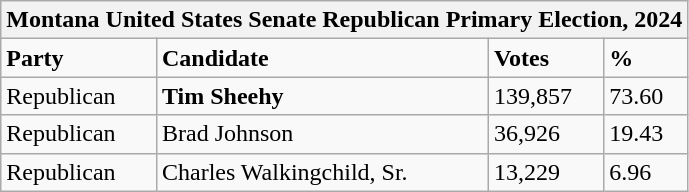<table class="wikitable">
<tr>
<th colspan="4">Montana United States Senate Republican Primary Election, 2024</th>
</tr>
<tr>
<td><strong>Party</strong></td>
<td><strong>Candidate</strong></td>
<td><strong>Votes</strong></td>
<td><strong>%</strong></td>
</tr>
<tr>
<td>Republican</td>
<td><strong>Tim Sheehy</strong></td>
<td>139,857</td>
<td>73.60</td>
</tr>
<tr>
<td>Republican</td>
<td>Brad Johnson</td>
<td>36,926</td>
<td>19.43</td>
</tr>
<tr>
<td>Republican</td>
<td>Charles Walkingchild, Sr.</td>
<td>13,229</td>
<td>6.96</td>
</tr>
</table>
